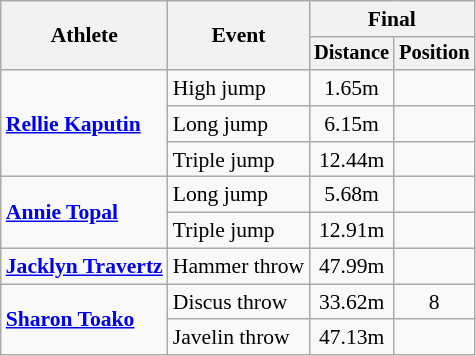<table class=wikitable style="font-size:90%">
<tr>
<th rowspan="2">Athlete</th>
<th rowspan="2">Event</th>
<th colspan="2">Final</th>
</tr>
<tr style="font-size:95%">
<th>Distance</th>
<th>Position</th>
</tr>
<tr align=center>
<td align=left rowspan=3><strong><a href='#'>Rellie Kaputin</a></strong></td>
<td align=left>High jump</td>
<td>1.65m</td>
<td></td>
</tr>
<tr align=center>
<td align=left>Long jump</td>
<td>6.15m</td>
<td></td>
</tr>
<tr align=center>
<td align=left>Triple jump</td>
<td>12.44m</td>
<td></td>
</tr>
<tr align=center>
<td align=left rowspan=2><strong><a href='#'>Annie Topal</a></strong></td>
<td align=left>Long jump</td>
<td>5.68m</td>
<td></td>
</tr>
<tr align=center>
<td align=left>Triple jump</td>
<td>12.91m</td>
<td></td>
</tr>
<tr align=center>
<td align=left><strong><a href='#'>Jacklyn Travertz</a></strong></td>
<td style=text-align:left>Hammer throw</td>
<td>47.99m</td>
<td></td>
</tr>
<tr align=center>
<td align=left rowspan=2><strong><a href='#'>Sharon Toako</a></strong></td>
<td align=left>Discus throw</td>
<td>33.62m</td>
<td>8</td>
</tr>
<tr align=center>
<td align=left>Javelin throw</td>
<td>47.13m</td>
<td></td>
</tr>
</table>
